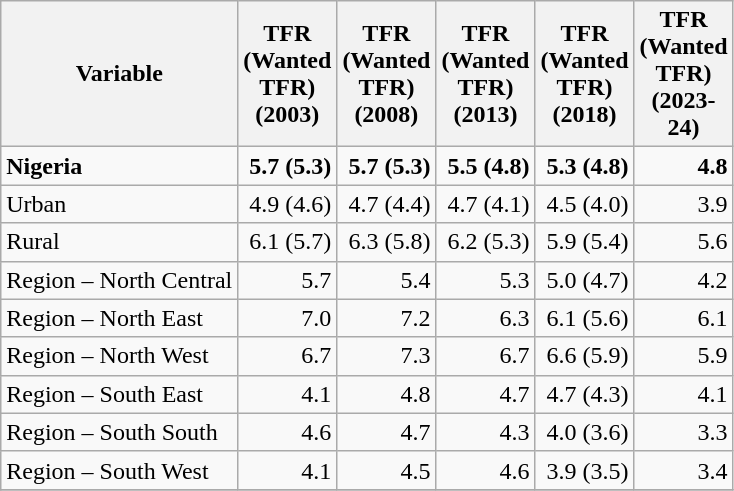<table class="wikitable sortable">
<tr>
<th>Variable</th>
<th width="50">TFR (Wanted TFR) (2003)</th>
<th width="50">TFR (Wanted TFR) (2008)</th>
<th width="50">TFR (Wanted TFR) (2013)</th>
<th width="50">TFR (Wanted TFR) (2018)</th>
<th width="50">TFR (Wanted TFR) (2023-24)</th>
</tr>
<tr>
<td><strong>Nigeria</strong></td>
<td align="right"><strong>5.7 (5.3)</strong></td>
<td align="right"><strong>5.7 (5.3)</strong></td>
<td align="right"><strong>5.5 (4.8)</strong></td>
<td align="right"><strong>5.3 (4.8)</strong></td>
<td align="right"><strong>4.8</strong></td>
</tr>
<tr>
<td>Urban</td>
<td align="right">4.9 (4.6)</td>
<td align="right">4.7 (4.4)</td>
<td align="right">4.7 (4.1)</td>
<td align="right">4.5 (4.0)</td>
<td align="right">3.9</td>
</tr>
<tr>
<td>Rural</td>
<td align="right">6.1 (5.7)</td>
<td align="right">6.3 (5.8)</td>
<td align="right">6.2 (5.3)</td>
<td align="right">5.9 (5.4)</td>
<td align="right">5.6</td>
</tr>
<tr>
<td>Region – North Central</td>
<td align="right">5.7</td>
<td align="right">5.4</td>
<td align="right">5.3</td>
<td align="right">5.0 (4.7)</td>
<td align="right">4.2</td>
</tr>
<tr>
<td>Region – North East</td>
<td align="right">7.0</td>
<td align="right">7.2</td>
<td align="right">6.3</td>
<td align="right">6.1 (5.6)</td>
<td align="right">6.1</td>
</tr>
<tr>
<td>Region – North West</td>
<td align="right">6.7</td>
<td align="right">7.3</td>
<td align="right">6.7</td>
<td align="right">6.6 (5.9)</td>
<td align="right">5.9</td>
</tr>
<tr>
<td>Region – South East</td>
<td align="right">4.1</td>
<td align="right">4.8</td>
<td align="right">4.7</td>
<td align="right">4.7 (4.3)</td>
<td align="right">4.1</td>
</tr>
<tr>
<td>Region – South South</td>
<td align="right">4.6</td>
<td align="right">4.7</td>
<td align="right">4.3</td>
<td align="right">4.0 (3.6)</td>
<td align="right">3.3</td>
</tr>
<tr>
<td>Region – South West</td>
<td align="right">4.1</td>
<td align="right">4.5</td>
<td align="right">4.6</td>
<td align="right">3.9 (3.5)</td>
<td align="right">3.4</td>
</tr>
<tr>
</tr>
</table>
